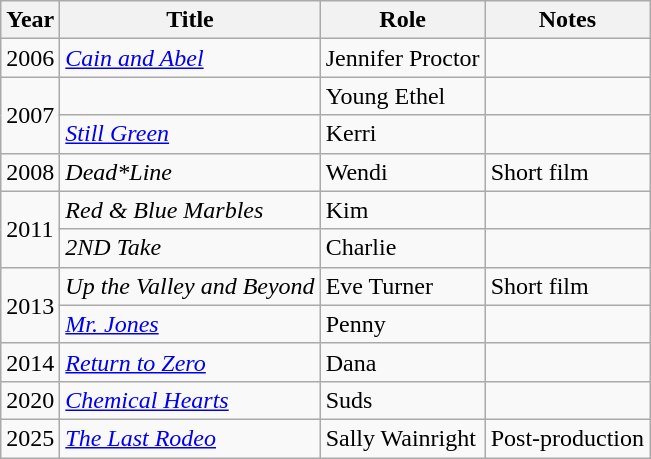<table class="wikitable sortable">
<tr>
<th>Year</th>
<th>Title</th>
<th>Role</th>
<th class="unsortable">Notes</th>
</tr>
<tr>
<td>2006</td>
<td><em><a href='#'>Cain and Abel</a></em></td>
<td>Jennifer Proctor</td>
<td></td>
</tr>
<tr>
<td rowspan="2">2007</td>
<td><em></em></td>
<td>Young Ethel</td>
<td></td>
</tr>
<tr>
<td><em><a href='#'>Still Green</a></em></td>
<td>Kerri</td>
<td></td>
</tr>
<tr>
<td>2008</td>
<td><em>Dead*Line</em></td>
<td>Wendi</td>
<td>Short film</td>
</tr>
<tr>
<td rowspan="2">2011</td>
<td><em>Red & Blue Marbles</em></td>
<td>Kim</td>
<td></td>
</tr>
<tr>
<td><em>2ND Take</em></td>
<td>Charlie</td>
<td></td>
</tr>
<tr>
<td rowspan="2">2013</td>
<td><em>Up the Valley and Beyond</em></td>
<td>Eve Turner</td>
<td>Short film</td>
</tr>
<tr>
<td><em><a href='#'>Mr. Jones</a></em></td>
<td>Penny</td>
<td></td>
</tr>
<tr>
<td>2014</td>
<td><em><a href='#'>Return to Zero</a></em></td>
<td>Dana</td>
<td></td>
</tr>
<tr>
<td>2020</td>
<td><em><a href='#'>Chemical Hearts</a></em></td>
<td>Suds</td>
<td></td>
</tr>
<tr>
<td>2025</td>
<td><em><a href='#'>The Last Rodeo</a></em></td>
<td>Sally Wainright</td>
<td>Post-production</td>
</tr>
</table>
